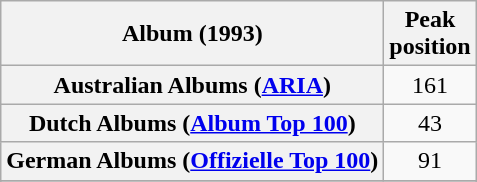<table class="wikitable sortable plainrowheaders" style="text-align:center">
<tr>
<th scope="col">Album (1993)</th>
<th scope="col">Peak<br> position</th>
</tr>
<tr>
<th scope="row">Australian Albums (<a href='#'>ARIA</a>)</th>
<td>161</td>
</tr>
<tr>
<th scope="row">Dutch Albums (<a href='#'>Album Top 100</a>)</th>
<td>43</td>
</tr>
<tr>
<th scope="row">German Albums (<a href='#'>Offizielle Top 100</a>)</th>
<td>91</td>
</tr>
<tr>
</tr>
<tr>
</tr>
</table>
